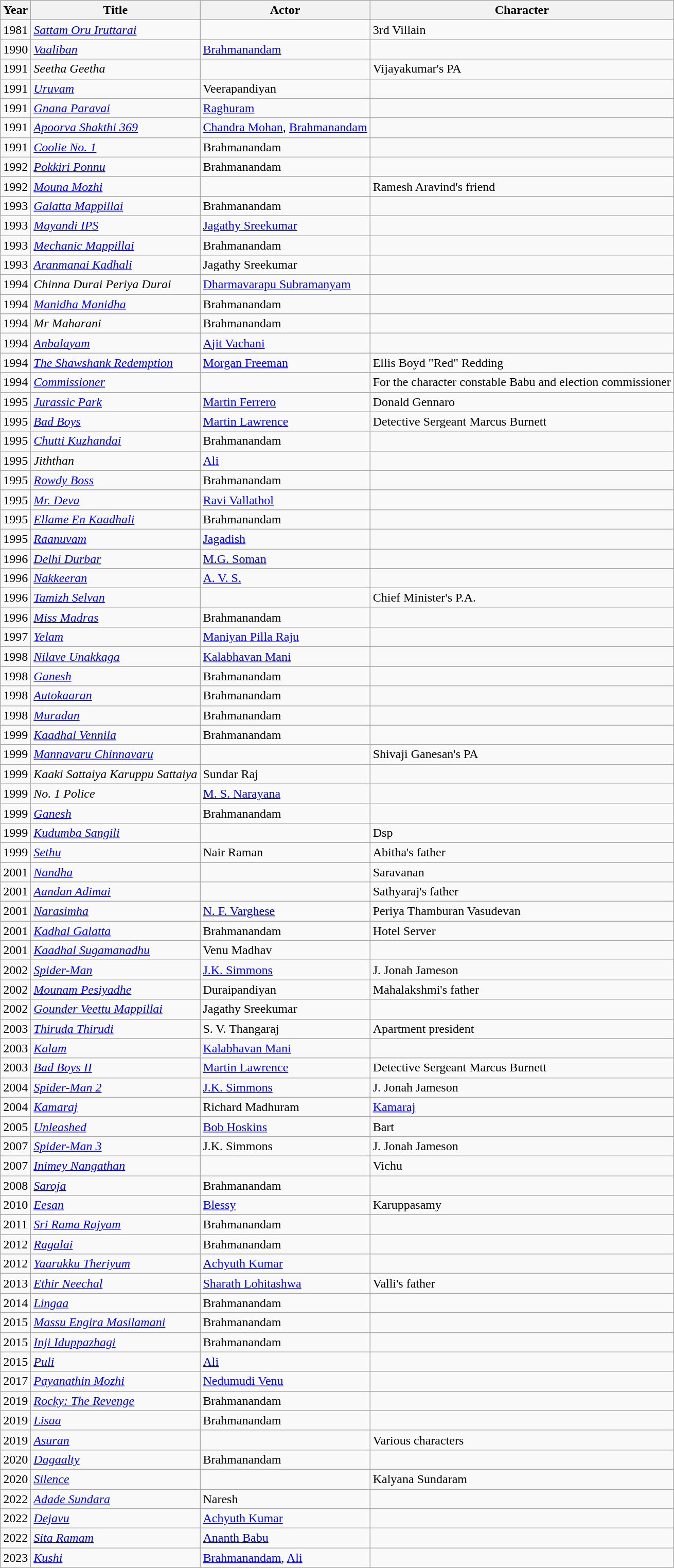<table class="wikitable">
<tr>
<th>Year</th>
<th>Title</th>
<th>Actor</th>
<th>Character</th>
</tr>
<tr>
<td>1981</td>
<td><em><a href='#'>Sattam Oru Iruttarai</a></em></td>
<td></td>
<td>3rd Villain</td>
</tr>
<tr>
<td>1990</td>
<td><em><a href='#'>Vaaliban</a></em></td>
<td><a href='#'>Brahmanandam</a></td>
<td></td>
</tr>
<tr>
<td>1991</td>
<td><em>Seetha Geetha</em></td>
<td></td>
<td>Vijayakumar's PA</td>
</tr>
<tr>
<td>1991</td>
<td><em><a href='#'>Uruvam</a></em></td>
<td>Veerapandiyan</td>
<td></td>
</tr>
<tr>
<td>1991</td>
<td><em><a href='#'>Gnana Paravai</a></em></td>
<td><a href='#'>Raghuram</a></td>
<td></td>
</tr>
<tr>
<td>1991</td>
<td><em><a href='#'>Apoorva Shakthi 369</a></em></td>
<td><a href='#'>Chandra Mohan</a>, <a href='#'>Brahmanandam</a></td>
<td></td>
</tr>
<tr>
<td>1991</td>
<td><em><a href='#'>Coolie No. 1</a></em></td>
<td>Brahmanandam</td>
<td></td>
</tr>
<tr>
<td>1992</td>
<td><em><a href='#'>Pokkiri Ponnu</a></em></td>
<td>Brahmanandam</td>
<td></td>
</tr>
<tr>
<td>1992</td>
<td><em><a href='#'>Mouna Mozhi</a></em></td>
<td></td>
<td>Ramesh Aravind's friend</td>
</tr>
<tr>
<td>1993</td>
<td><em><a href='#'>Galatta Mappillai</a></em></td>
<td>Brahmanandam</td>
<td></td>
</tr>
<tr>
<td>1993</td>
<td><em><a href='#'>Mayandi IPS</a></em></td>
<td><a href='#'>Jagathy Sreekumar</a></td>
<td></td>
</tr>
<tr>
<td>1993</td>
<td><em><a href='#'>Mechanic Mappillai</a></em></td>
<td>Brahmanandam</td>
<td></td>
</tr>
<tr>
<td>1993</td>
<td><em><a href='#'>Aranmanai Kadhali</a></em></td>
<td>Jagathy Sreekumar</td>
<td></td>
</tr>
<tr>
<td>1994</td>
<td><em>Chinna Durai Periya Durai</em></td>
<td><a href='#'>Dharmavarapu Subramanyam</a></td>
<td></td>
</tr>
<tr>
<td>1994</td>
<td><em><a href='#'>Manidha Manidha</a></em></td>
<td>Brahmanandam</td>
<td></td>
</tr>
<tr>
<td>1994</td>
<td><em>Mr Maharani</em></td>
<td>Brahmanandam</td>
<td></td>
</tr>
<tr>
<td>1994</td>
<td><em><a href='#'>Anbalayam</a></em></td>
<td><a href='#'>Ajit Vachani</a></td>
<td></td>
</tr>
<tr>
<td>1994</td>
<td><em><a href='#'>The Shawshank Redemption</a></em></td>
<td><a href='#'>Morgan Freeman</a></td>
<td>Ellis Boyd "Red" Redding</td>
</tr>
<tr>
<td>1994</td>
<td><em><a href='#'>Commissioner</a></em></td>
<td></td>
<td>For the character constable Babu and election commissioner</td>
</tr>
<tr>
<td>1995</td>
<td><em><a href='#'>Jurassic Park</a></em></td>
<td><a href='#'>Martin Ferrero</a></td>
<td>Donald Gennaro</td>
</tr>
<tr>
<td>1995</td>
<td><em><a href='#'>Bad Boys</a></em></td>
<td><a href='#'>Martin Lawrence</a></td>
<td>Detective Sergeant Marcus Burnett</td>
</tr>
<tr>
<td>1995</td>
<td><em><a href='#'>Chutti Kuzhandai</a></em></td>
<td>Brahmanandam</td>
<td></td>
</tr>
<tr>
<td>1995</td>
<td><em>Jiththan</em></td>
<td><a href='#'>Ali</a></td>
<td></td>
</tr>
<tr>
<td>1995</td>
<td><em><a href='#'>Rowdy Boss</a></em></td>
<td>Brahmanandam</td>
<td></td>
</tr>
<tr>
<td>1995</td>
<td><em><a href='#'>Mr. Deva</a></em></td>
<td><a href='#'>Ravi Vallathol</a></td>
<td></td>
</tr>
<tr>
<td>1995</td>
<td><em><a href='#'>Ellame En Kaadhali</a></em></td>
<td>Brahmanandam</td>
<td></td>
</tr>
<tr>
<td>1995</td>
<td><em><a href='#'>Raanuvam</a></em></td>
<td><a href='#'>Jagadish</a></td>
<td></td>
</tr>
<tr>
<td>1996</td>
<td><em><a href='#'>Delhi Durbar</a></em></td>
<td><a href='#'>M.G. Soman</a></td>
<td></td>
</tr>
<tr>
<td>1996</td>
<td><em><a href='#'>Nakkeeran</a></em></td>
<td><a href='#'>A. V. S.</a></td>
<td></td>
</tr>
<tr>
<td>1996</td>
<td><em><a href='#'>Tamizh Selvan</a></em></td>
<td></td>
<td>Chief Minister's P.A.</td>
</tr>
<tr>
<td>1996</td>
<td><em><a href='#'>Miss Madras</a></em></td>
<td>Brahmanandam</td>
<td></td>
</tr>
<tr>
<td>1997</td>
<td><em><a href='#'>Yelam</a></em></td>
<td><a href='#'>Maniyan Pilla Raju</a></td>
<td></td>
</tr>
<tr>
<td>1998</td>
<td><em><a href='#'>Nilave Unakkaga</a></em></td>
<td><a href='#'>Kalabhavan Mani</a></td>
<td></td>
</tr>
<tr>
<td>1998</td>
<td><em><a href='#'>Ganesh</a></em></td>
<td>Brahmanandam</td>
<td></td>
</tr>
<tr>
<td>1998</td>
<td><em><a href='#'>Autokaaran</a></em></td>
<td>Brahmanandam</td>
<td></td>
</tr>
<tr>
<td>1998</td>
<td><em><a href='#'>Muradan</a></em></td>
<td>Brahmanandam</td>
<td></td>
</tr>
<tr>
<td>1999</td>
<td><em><a href='#'>Kaadhal Vennila</a></em></td>
<td>Brahmanandam</td>
<td></td>
</tr>
<tr>
<td>1999</td>
<td><em><a href='#'>Mannavaru Chinnavaru</a></em></td>
<td></td>
<td>Shivaji Ganesan's PA</td>
</tr>
<tr>
<td>1999</td>
<td><em>Kaaki Sattaiya Karuppu Sattaiya</em></td>
<td>Sundar Raj</td>
<td></td>
</tr>
<tr>
<td>1999</td>
<td><em>No. 1 Police</em></td>
<td><a href='#'>M. S. Narayana</a></td>
<td></td>
</tr>
<tr>
<td>1999</td>
<td><em><a href='#'>Ganesh</a></em></td>
<td>Brahmanandam</td>
<td></td>
</tr>
<tr>
<td>1999</td>
<td><em><a href='#'>Kudumba Sangili</a></em></td>
<td></td>
<td>Dsp</td>
</tr>
<tr>
<td>1999</td>
<td><em><a href='#'>Sethu</a></em></td>
<td>Nair Raman</td>
<td>Abitha's father</td>
</tr>
<tr>
<td>2001</td>
<td><em><a href='#'>Nandha</a></em></td>
<td></td>
<td>Saravanan</td>
</tr>
<tr>
<td>2001</td>
<td><em><a href='#'>Aandan Adimai</a></em></td>
<td></td>
<td>Sathyaraj's father</td>
</tr>
<tr>
<td>2001</td>
<td><em><a href='#'>Narasimha</a></em></td>
<td><a href='#'>N. F. Varghese</a></td>
<td>Periya Thamburan Vasudevan</td>
</tr>
<tr>
<td>2001</td>
<td><em><a href='#'>Kadhal Galatta</a></em></td>
<td>Brahmanandam</td>
<td>Hotel Server</td>
</tr>
<tr>
<td>2001</td>
<td><em><a href='#'>Kaadhal Sugamanadhu</a></em></td>
<td>Venu Madhav</td>
<td></td>
</tr>
<tr>
<td>2002</td>
<td><em><a href='#'>Spider-Man</a></em></td>
<td><a href='#'>J.K. Simmons</a></td>
<td>J. Jonah Jameson</td>
</tr>
<tr>
<td>2002</td>
<td><em><a href='#'>Mounam Pesiyadhe</a></em></td>
<td>Duraipandiyan</td>
<td>Mahalakshmi's father</td>
</tr>
<tr>
<td>2002</td>
<td><em><a href='#'>Gounder Veettu Mappillai</a></em></td>
<td>Jagathy Sreekumar</td>
<td></td>
</tr>
<tr>
<td>2003</td>
<td><em><a href='#'>Thiruda Thirudi</a></em></td>
<td>S. V. Thangaraj</td>
<td>Apartment president</td>
</tr>
<tr>
<td>2003</td>
<td><em><a href='#'>Kalam</a></em></td>
<td><a href='#'>Kalabhavan Mani</a></td>
<td></td>
</tr>
<tr>
<td>2003</td>
<td><em><a href='#'>Bad Boys II</a></em></td>
<td><a href='#'>Martin Lawrence</a></td>
<td>Detective Sergeant Marcus Burnett</td>
</tr>
<tr>
<td>2004</td>
<td><em><a href='#'>Spider-Man 2</a></em></td>
<td><a href='#'>J.K. Simmons</a></td>
<td>J. Jonah Jameson</td>
</tr>
<tr>
<td>2004</td>
<td><em><a href='#'>Kamaraj</a></em></td>
<td>Richard Madhuram</td>
<td><a href='#'>Kamaraj</a></td>
</tr>
<tr>
<td>2005</td>
<td><em><a href='#'>Unleashed</a></em></td>
<td><a href='#'>Bob Hoskins</a></td>
<td>Bart</td>
</tr>
<tr>
<td>2007</td>
<td><em><a href='#'>Spider-Man 3</a></em></td>
<td>J.K. Simmons</td>
<td>J. Jonah Jameson</td>
</tr>
<tr>
<td>2007</td>
<td><em><a href='#'>Inimey Nangathan</a></em></td>
<td></td>
<td>Vichu</td>
</tr>
<tr>
<td>2008</td>
<td><em><a href='#'>Saroja</a></em></td>
<td>Brahmanandam</td>
<td></td>
</tr>
<tr>
<td>2010</td>
<td><em><a href='#'>Eesan</a></em></td>
<td><a href='#'>Blessy</a></td>
<td>Karuppasamy</td>
</tr>
<tr>
<td>2011</td>
<td><em><a href='#'>Sri Rama Rajyam</a></em></td>
<td>Brahmanandam</td>
<td></td>
</tr>
<tr>
<td>2012</td>
<td><em><a href='#'>Ragalai</a></em></td>
<td>Brahmanandam</td>
<td></td>
</tr>
<tr>
<td>2012</td>
<td><em><a href='#'>Yaarukku Theriyum</a></em></td>
<td><a href='#'>Achyuth Kumar</a></td>
<td></td>
</tr>
<tr>
<td>2013</td>
<td><em><a href='#'>Ethir Neechal</a></em></td>
<td><a href='#'>Sharath Lohitashwa</a></td>
<td>Valli's father</td>
</tr>
<tr>
<td>2014</td>
<td><em><a href='#'>Lingaa</a></em></td>
<td>Brahmanandam</td>
<td></td>
</tr>
<tr>
<td>2015</td>
<td><em><a href='#'>Massu Engira Masilamani</a></em></td>
<td>Brahmanandam</td>
<td></td>
</tr>
<tr>
<td>2015</td>
<td><em><a href='#'>Inji Iduppazhagi</a></em></td>
<td>Brahmanandam</td>
<td></td>
</tr>
<tr>
<td>2015</td>
<td><em><a href='#'>Puli</a></em></td>
<td><a href='#'>Ali</a></td>
<td></td>
</tr>
<tr>
<td>2017</td>
<td><em><a href='#'>Payanathin Mozhi</a></em></td>
<td><a href='#'>Nedumudi Venu</a></td>
<td></td>
</tr>
<tr>
<td>2019</td>
<td><em><a href='#'>Rocky: The Revenge</a></em></td>
<td>Brahmanandam</td>
<td></td>
</tr>
<tr>
<td>2019</td>
<td><em><a href='#'>Lisaa</a></em></td>
<td>Brahmanandam</td>
<td></td>
</tr>
<tr>
<td>2019</td>
<td><em><a href='#'>Asuran</a></em></td>
<td></td>
<td>Various characters</td>
</tr>
<tr>
<td>2020</td>
<td><em><a href='#'>Dagaalty</a></em></td>
<td>Brahmanandam</td>
<td></td>
</tr>
<tr>
<td>2020</td>
<td><em><a href='#'>Silence</a></em></td>
<td></td>
<td>Kalyana Sundaram</td>
</tr>
<tr>
<td>2022</td>
<td><em><a href='#'>Adade Sundara</a></em></td>
<td>Naresh</td>
<td></td>
</tr>
<tr>
<td>2022</td>
<td><em><a href='#'>Dejavu</a></em></td>
<td><a href='#'>Achyuth Kumar</a></td>
<td></td>
</tr>
<tr>
<td>2022</td>
<td><em><a href='#'>Sita Ramam</a></em></td>
<td><a href='#'>Ananth Babu</a></td>
<td></td>
</tr>
<tr>
<td>2023</td>
<td><em><a href='#'>Kushi</a></em></td>
<td><a href='#'>Brahmanandam</a>, <a href='#'>Ali</a></td>
<td></td>
</tr>
</table>
